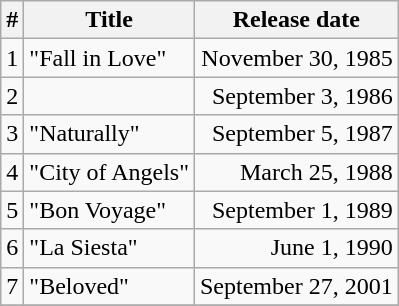<table class="wikitable">
<tr>
<th>#</th>
<th>Title</th>
<th>Release date</th>
</tr>
<tr>
<td>1</td>
<td align="left">"Fall in Love"</td>
<td align="right">November 30, 1985</td>
</tr>
<tr>
<td>2</td>
<td align="left"></td>
<td align="right">September 3, 1986</td>
</tr>
<tr>
<td>3</td>
<td align="left">"Naturally"</td>
<td align="right">September 5, 1987</td>
</tr>
<tr>
<td>4</td>
<td align="left">"City of Angels"</td>
<td align="right">March 25, 1988</td>
</tr>
<tr>
<td>5</td>
<td align="left">"Bon Voyage"</td>
<td align="right">September 1, 1989</td>
</tr>
<tr>
<td>6</td>
<td align="left">"La Siesta"</td>
<td align="right">June 1, 1990</td>
</tr>
<tr>
<td>7</td>
<td align="left">"Beloved"</td>
<td align="right">September 27, 2001</td>
</tr>
<tr>
</tr>
</table>
